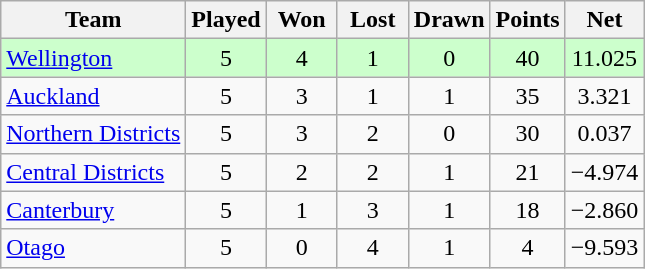<table class="wikitable" style="text-align:center;">
<tr>
<th>Team</th>
<th style="width:40px;">Played</th>
<th style="width:40px;">Won</th>
<th style="width:40px;">Lost</th>
<th style="width:40px;">Drawn</th>
<th style="width:40px;">Points</th>
<th style="width:40px;">Net </th>
</tr>
<tr style="background:#cfc">
<td style="text-align:left;"><a href='#'>Wellington</a></td>
<td>5</td>
<td>4</td>
<td>1</td>
<td>0</td>
<td>40</td>
<td>11.025</td>
</tr>
<tr>
<td style="text-align:left;"><a href='#'>Auckland</a></td>
<td>5</td>
<td>3</td>
<td>1</td>
<td>1</td>
<td>35</td>
<td>3.321</td>
</tr>
<tr>
<td style="text-align:left;"><a href='#'>Northern Districts</a></td>
<td>5</td>
<td>3</td>
<td>2</td>
<td>0</td>
<td>30</td>
<td>0.037</td>
</tr>
<tr>
<td style="text-align:left;"><a href='#'>Central Districts</a></td>
<td>5</td>
<td>2</td>
<td>2</td>
<td>1</td>
<td>21</td>
<td>−4.974</td>
</tr>
<tr>
<td style="text-align:left;"><a href='#'>Canterbury</a></td>
<td>5</td>
<td>1</td>
<td>3</td>
<td>1</td>
<td>18</td>
<td>−2.860</td>
</tr>
<tr>
<td style="text-align:left;"><a href='#'>Otago</a></td>
<td>5</td>
<td>0</td>
<td>4</td>
<td>1</td>
<td>4</td>
<td>−9.593</td>
</tr>
</table>
